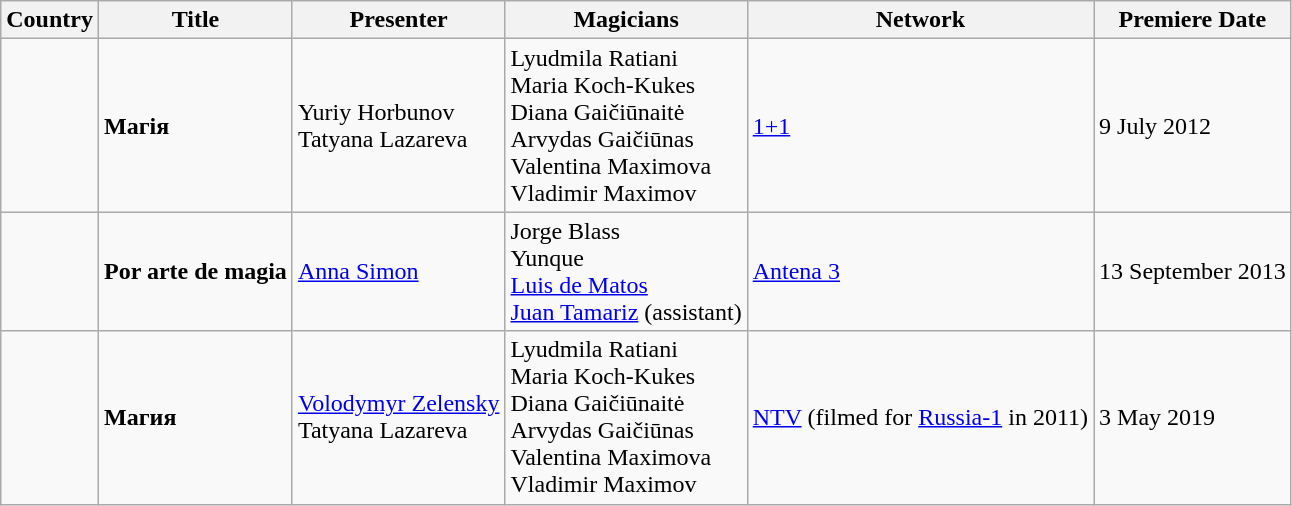<table class="wikitable">
<tr>
<th>Country</th>
<th>Title</th>
<th>Presenter</th>
<th>Magicians</th>
<th>Network</th>
<th>Premiere Date</th>
</tr>
<tr>
<td><strong></strong></td>
<td><strong>Магiя</strong></td>
<td>Yuriy Horbunov<br>Tatyana Lazareva</td>
<td>Lyudmila Ratiani<br>Maria Koch-Kukes<br>Diana Gaičiūnaitė<br>Arvydas Gaičiūnas<br>Valentina Maximova<br>Vladimir Maximov</td>
<td><a href='#'>1+1</a></td>
<td>9 July 2012</td>
</tr>
<tr>
<td><strong></strong></td>
<td><strong>Por arte de magia</strong></td>
<td><a href='#'>Anna Simon</a></td>
<td>Jorge Blass<br>Yunque<br><a href='#'>Luis de Matos</a><br><a href='#'>Juan Tamariz</a> (assistant)</td>
<td><a href='#'>Antena 3</a></td>
<td>13 September 2013</td>
</tr>
<tr>
<td><strong></strong></td>
<td><strong>Магия</strong></td>
<td><a href='#'>Volodymyr Zelensky</a><br>Tatyana Lazareva</td>
<td>Lyudmila Ratiani<br>Maria Koch-Kukes<br>Diana Gaičiūnaitė<br>Arvydas Gaičiūnas<br>Valentina Maximova<br>Vladimir Maximov</td>
<td><a href='#'>NTV</a> (filmed for <a href='#'>Russia-1</a> in 2011)</td>
<td>3 May 2019</td>
</tr>
</table>
